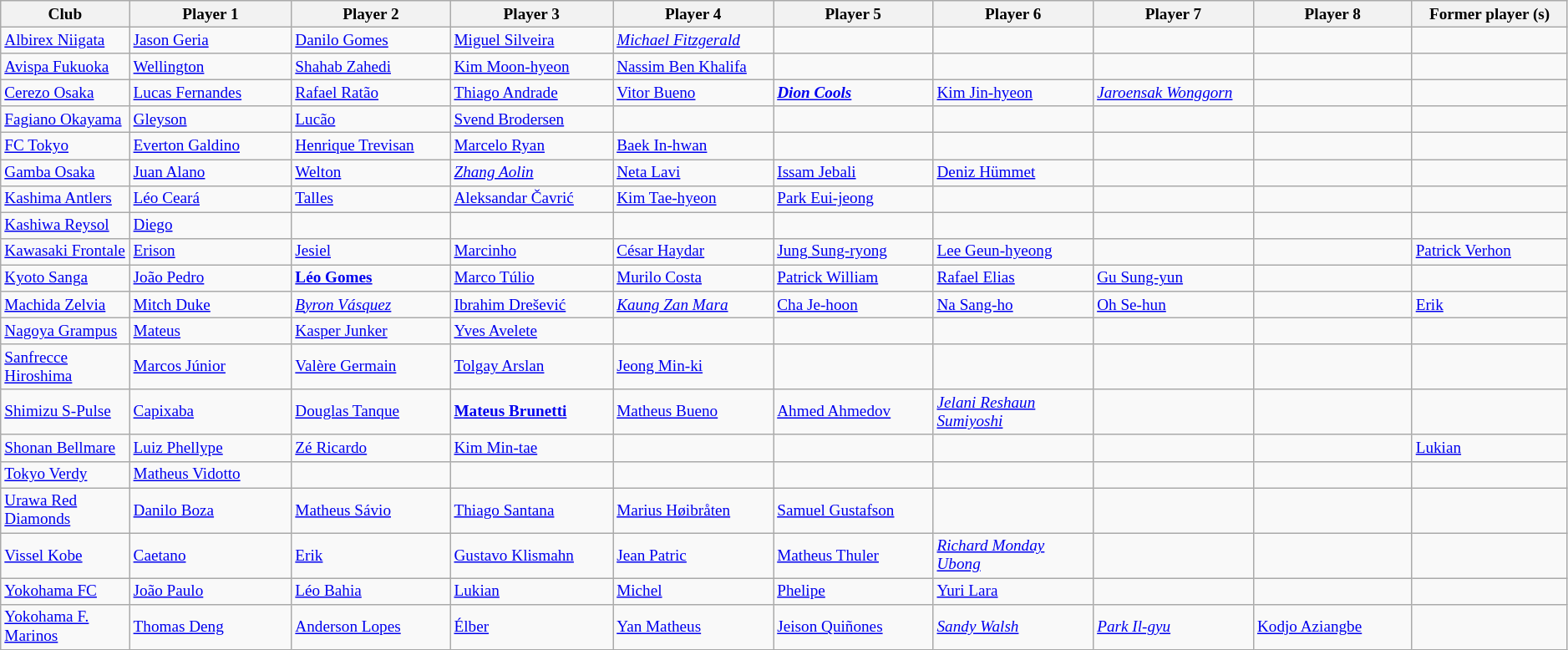<table class="wikitable sortable" style="font-size:80%;">
<tr>
<th width="120">Club</th>
<th width="160">Player 1</th>
<th width="160">Player 2</th>
<th width="160">Player 3</th>
<th width="160">Player 4</th>
<th width="160">Player 5</th>
<th width="160">Player 6</th>
<th width="160">Player 7</th>
<th width="160">Player 8</th>
<th width="160">Former player (s)</th>
</tr>
<tr>
<td><a href='#'>Albirex Niigata</a></td>
<td> <a href='#'>Jason Geria</a></td>
<td> <a href='#'>Danilo Gomes</a></td>
<td> <a href='#'>Miguel Silveira</a></td>
<td> <em><a href='#'>Michael Fitzgerald</a></em></td>
<td></td>
<td></td>
<td></td>
<td></td>
<td></td>
</tr>
<tr>
<td><a href='#'>Avispa Fukuoka</a></td>
<td> <a href='#'>Wellington</a></td>
<td> <a href='#'>Shahab Zahedi</a></td>
<td> <a href='#'>Kim Moon-hyeon</a></td>
<td> <a href='#'>Nassim Ben Khalifa</a></td>
<td></td>
<td></td>
<td></td>
<td></td>
<td></td>
</tr>
<tr>
<td><a href='#'>Cerezo Osaka</a></td>
<td> <a href='#'>Lucas Fernandes</a></td>
<td> <a href='#'>Rafael Ratão</a></td>
<td> <a href='#'>Thiago Andrade</a></td>
<td> <a href='#'>Vitor Bueno</a></td>
<td> <strong><em><a href='#'>Dion Cools</a></em></strong></td>
<td> <a href='#'>Kim Jin-hyeon</a></td>
<td> <em><a href='#'>Jaroensak Wonggorn</a></em></td>
<td></td>
<td></td>
</tr>
<tr>
<td><a href='#'>Fagiano Okayama</a></td>
<td> <a href='#'>Gleyson</a></td>
<td> <a href='#'>Lucão</a></td>
<td> <a href='#'>Svend Brodersen</a></td>
<td></td>
<td></td>
<td></td>
<td></td>
<td></td>
<td></td>
</tr>
<tr>
<td><a href='#'>FC Tokyo</a></td>
<td> <a href='#'>Everton Galdino</a></td>
<td> <a href='#'>Henrique Trevisan</a></td>
<td> <a href='#'>Marcelo Ryan</a></td>
<td> <a href='#'>Baek In-hwan</a></td>
<td></td>
<td></td>
<td></td>
<td></td>
<td></td>
</tr>
<tr>
<td><a href='#'>Gamba Osaka</a></td>
<td> <a href='#'>Juan Alano</a></td>
<td> <a href='#'>Welton</a></td>
<td> <em><a href='#'>Zhang Aolin</a></em></td>
<td> <a href='#'>Neta Lavi</a></td>
<td> <a href='#'>Issam Jebali</a></td>
<td> <a href='#'>Deniz Hümmet</a></td>
<td></td>
<td></td>
<td></td>
</tr>
<tr>
<td><a href='#'>Kashima Antlers</a></td>
<td> <a href='#'>Léo Ceará</a></td>
<td> <a href='#'>Talles</a></td>
<td> <a href='#'>Aleksandar Čavrić</a></td>
<td> <a href='#'>Kim Tae-hyeon</a></td>
<td> <a href='#'>Park Eui-jeong</a></td>
<td></td>
<td></td>
<td></td>
<td></td>
</tr>
<tr>
<td><a href='#'>Kashiwa Reysol</a></td>
<td> <a href='#'>Diego</a></td>
<td></td>
<td></td>
<td></td>
<td></td>
<td></td>
<td></td>
<td></td>
<td></td>
</tr>
<tr>
<td><a href='#'>Kawasaki Frontale</a></td>
<td> <a href='#'>Erison</a></td>
<td> <a href='#'>Jesiel</a></td>
<td> <a href='#'>Marcinho</a></td>
<td> <a href='#'>César Haydar</a></td>
<td> <a href='#'>Jung Sung-ryong</a></td>
<td> <a href='#'>Lee Geun-hyeong</a></td>
<td></td>
<td></td>
<td> <a href='#'>Patrick Verhon</a></td>
</tr>
<tr>
<td><a href='#'>Kyoto Sanga</a></td>
<td> <a href='#'>João Pedro</a></td>
<td> <strong><a href='#'>Léo Gomes</a></strong></td>
<td> <a href='#'>Marco Túlio</a></td>
<td> <a href='#'>Murilo Costa</a></td>
<td> <a href='#'>Patrick William</a></td>
<td> <a href='#'>Rafael Elias</a></td>
<td> <a href='#'>Gu Sung-yun</a></td>
<td></td>
<td></td>
</tr>
<tr>
<td><a href='#'>Machida Zelvia</a></td>
<td> <a href='#'>Mitch Duke</a></td>
<td> <em><a href='#'>Byron Vásquez</a></em></td>
<td> <a href='#'>Ibrahim Drešević</a></td>
<td> <em><a href='#'>Kaung Zan Mara</a></em></td>
<td> <a href='#'>Cha Je-hoon</a></td>
<td> <a href='#'>Na Sang-ho</a></td>
<td> <a href='#'>Oh Se-hun</a></td>
<td></td>
<td> <a href='#'>Erik</a></td>
</tr>
<tr>
<td><a href='#'>Nagoya Grampus</a></td>
<td> <a href='#'>Mateus</a></td>
<td> <a href='#'>Kasper Junker</a></td>
<td> <a href='#'>Yves Avelete</a></td>
<td></td>
<td></td>
<td></td>
<td></td>
<td></td>
<td></td>
</tr>
<tr>
<td><a href='#'>Sanfrecce Hiroshima</a></td>
<td> <a href='#'>Marcos Júnior</a></td>
<td> <a href='#'>Valère Germain</a></td>
<td> <a href='#'>Tolgay Arslan</a></td>
<td> <a href='#'>Jeong Min-ki</a></td>
<td></td>
<td></td>
<td></td>
<td></td>
<td></td>
</tr>
<tr>
<td><a href='#'>Shimizu S-Pulse</a></td>
<td> <a href='#'>Capixaba</a></td>
<td> <a href='#'>Douglas Tanque</a></td>
<td> <strong><a href='#'>Mateus Brunetti</a></strong></td>
<td> <a href='#'>Matheus Bueno</a></td>
<td> <a href='#'>Ahmed Ahmedov</a></td>
<td> <em><a href='#'>Jelani Reshaun Sumiyoshi</a></em></td>
<td></td>
<td></td>
<td></td>
</tr>
<tr>
<td><a href='#'>Shonan Bellmare</a></td>
<td> <a href='#'>Luiz Phellype</a></td>
<td> <a href='#'>Zé Ricardo</a></td>
<td> <a href='#'>Kim Min-tae</a></td>
<td></td>
<td></td>
<td></td>
<td></td>
<td></td>
<td> <a href='#'>Lukian</a></td>
</tr>
<tr>
<td><a href='#'>Tokyo Verdy</a></td>
<td> <a href='#'>Matheus Vidotto</a></td>
<td></td>
<td></td>
<td></td>
<td></td>
<td></td>
<td></td>
<td></td>
<td></td>
</tr>
<tr>
<td><a href='#'>Urawa Red Diamonds</a></td>
<td> <a href='#'>Danilo Boza</a></td>
<td> <a href='#'>Matheus Sávio</a></td>
<td> <a href='#'>Thiago Santana</a></td>
<td> <a href='#'>Marius Høibråten</a></td>
<td> <a href='#'>Samuel Gustafson</a></td>
<td></td>
<td></td>
<td></td>
<td></td>
</tr>
<tr>
<td><a href='#'>Vissel Kobe</a></td>
<td> <a href='#'>Caetano</a></td>
<td> <a href='#'>Erik</a></td>
<td> <a href='#'>Gustavo Klismahn</a></td>
<td> <a href='#'>Jean Patric</a></td>
<td> <a href='#'>Matheus Thuler</a></td>
<td> <em><a href='#'>Richard Monday Ubong</a></em></td>
<td></td>
<td></td>
<td></td>
</tr>
<tr>
<td><a href='#'>Yokohama FC</a></td>
<td> <a href='#'>João Paulo</a></td>
<td> <a href='#'>Léo Bahia</a></td>
<td> <a href='#'>Lukian</a></td>
<td> <a href='#'>Michel</a></td>
<td> <a href='#'>Phelipe</a></td>
<td> <a href='#'>Yuri Lara</a></td>
<td></td>
<td></td>
<td></td>
</tr>
<tr>
<td><a href='#'>Yokohama F. Marinos</a></td>
<td> <a href='#'>Thomas Deng</a></td>
<td> <a href='#'>Anderson Lopes</a></td>
<td> <a href='#'>Élber</a></td>
<td> <a href='#'>Yan Matheus</a></td>
<td> <a href='#'>Jeison Quiñones</a></td>
<td> <em><a href='#'>Sandy Walsh</a></em></td>
<td> <em><a href='#'>Park Il-gyu</a></em></td>
<td> <a href='#'>Kodjo Aziangbe</a></td>
<td></td>
</tr>
</table>
